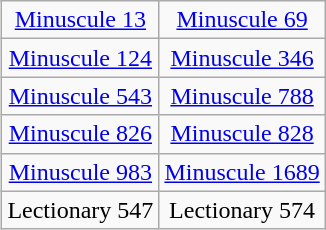<table class="wikitable" style="float:right; margin-left: 30px; text-align: center;">
<tr>
<td><a href='#'>Minuscule 13</a></td>
<td><a href='#'>Minuscule 69</a></td>
</tr>
<tr>
<td><a href='#'>Minuscule 124</a></td>
<td><a href='#'>Minuscule 346</a></td>
</tr>
<tr>
<td><a href='#'>Minuscule 543</a></td>
<td><a href='#'>Minuscule 788</a></td>
</tr>
<tr>
<td><a href='#'>Minuscule 826</a></td>
<td><a href='#'>Minuscule 828</a></td>
</tr>
<tr>
<td><a href='#'>Minuscule 983</a></td>
<td><a href='#'>Minuscule 1689</a></td>
</tr>
<tr>
<td>Lectionary 547</td>
<td>Lectionary 574</td>
</tr>
</table>
